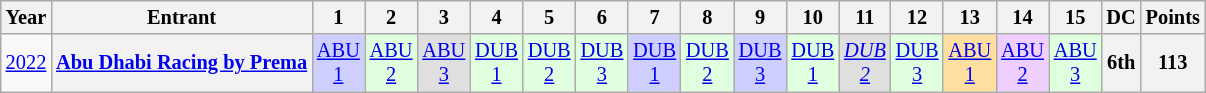<table class="wikitable" style="text-align:center; font-size:85%;">
<tr>
<th>Year</th>
<th>Entrant</th>
<th>1</th>
<th>2</th>
<th>3</th>
<th>4</th>
<th>5</th>
<th>6</th>
<th>7</th>
<th>8</th>
<th>9</th>
<th>10</th>
<th>11</th>
<th>12</th>
<th>13</th>
<th>14</th>
<th>15</th>
<th>DC</th>
<th>Points</th>
</tr>
<tr>
<td><a href='#'>2022</a></td>
<th nowrap><a href='#'>Abu Dhabi Racing by Prema</a></th>
<td style="background:#CFCFFF;"><a href='#'>ABU<br>1</a><br></td>
<td style="background:#DFFFDF;"><a href='#'>ABU<br>2</a><br></td>
<td style="background:#DFDFDF;"><a href='#'>ABU<br>3</a><br></td>
<td style="background:#DFFFDF;"><a href='#'>DUB<br>1</a><br></td>
<td style="background:#DFFFDF;"><a href='#'>DUB<br>2</a><br></td>
<td style="background:#DFFFDF;"><a href='#'>DUB<br>3</a><br></td>
<td style="background:#CFCFFF;"><a href='#'>DUB<br>1</a><br></td>
<td style="background:#DFFFDF;"><a href='#'>DUB<br>2</a><br></td>
<td style="background:#CFCFFF;"><a href='#'>DUB<br>3</a><br></td>
<td style="background:#DFFFDF;"><a href='#'>DUB<br>1</a><br></td>
<td style="background:#DFDFDF;"><em><a href='#'>DUB<br>2</a></em><br></td>
<td style="background:#DFFFDF;"><a href='#'>DUB<br>3</a><br></td>
<td style="background:#FFDF9F;"><a href='#'>ABU<br>1</a><br></td>
<td style="background:#EFCFFF;"><a href='#'>ABU<br>2</a><br></td>
<td style="background:#DFFFDF;"><a href='#'>ABU<br>3</a><br></td>
<th>6th</th>
<th>113</th>
</tr>
</table>
